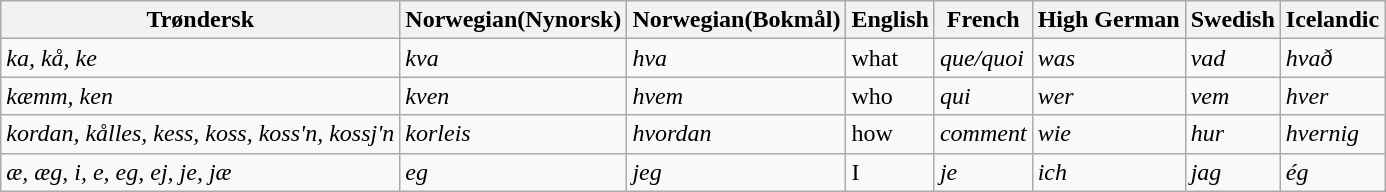<table class="wikitable">
<tr>
<th>Trøndersk</th>
<th>Norwegian(Nynorsk)</th>
<th>Norwegian(Bokmål)</th>
<th>English</th>
<th>French</th>
<th>High German</th>
<th>Swedish</th>
<th>Icelandic</th>
</tr>
<tr>
<td><em>ka, kå, ke</em></td>
<td><em>kva</em></td>
<td><em>hva</em></td>
<td>what</td>
<td><em>que/quoi</em></td>
<td><em>was</em></td>
<td><em>vad</em></td>
<td><em>hvað</em></td>
</tr>
<tr>
<td><em>kæmm, ken</em></td>
<td><em>kven</em></td>
<td><em>hvem</em></td>
<td>who</td>
<td><em>qui</em></td>
<td><em>wer</em></td>
<td><em>vem</em></td>
<td><em>hver</em></td>
</tr>
<tr>
<td><em>kordan, kålles, kess, koss, koss'n, kossj'n</em></td>
<td><em>korleis</em></td>
<td><em>hvordan</em></td>
<td>how</td>
<td><em>comment</em></td>
<td><em>wie</em></td>
<td><em>hur</em></td>
<td><em>hvernig</em></td>
</tr>
<tr>
<td><em>æ, æg, i, e, eg, ej, je, jæ</em></td>
<td><em>eg</em></td>
<td><em>jeg</em></td>
<td>I</td>
<td><em>je</em></td>
<td><em>ich</em></td>
<td><em>jag</em></td>
<td><em>ég</em></td>
</tr>
</table>
